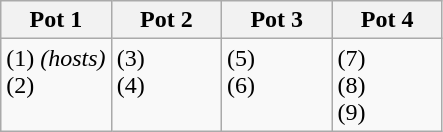<table class="wikitable">
<tr>
<th width="25%">Pot 1</th>
<th width="25%">Pot 2</th>
<th width="25%">Pot 3</th>
<th width="25%">Pot 4</th>
</tr>
<tr>
<td valign=top> (1) <em>(hosts)</em><br> (2)</td>
<td valign=top> (3)<br> (4)</td>
<td valign=top> (5)<br> (6)</td>
<td valign=top> (7)<br> (8)<br> (9)</td>
</tr>
</table>
